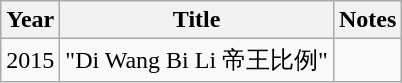<table class="wikitable sortable">
<tr>
<th>Year</th>
<th>Title</th>
<th class="unsortable">Notes</th>
</tr>
<tr>
<td>2015</td>
<td>"Di Wang Bi Li 帝王比例"</td>
<td></td>
</tr>
</table>
